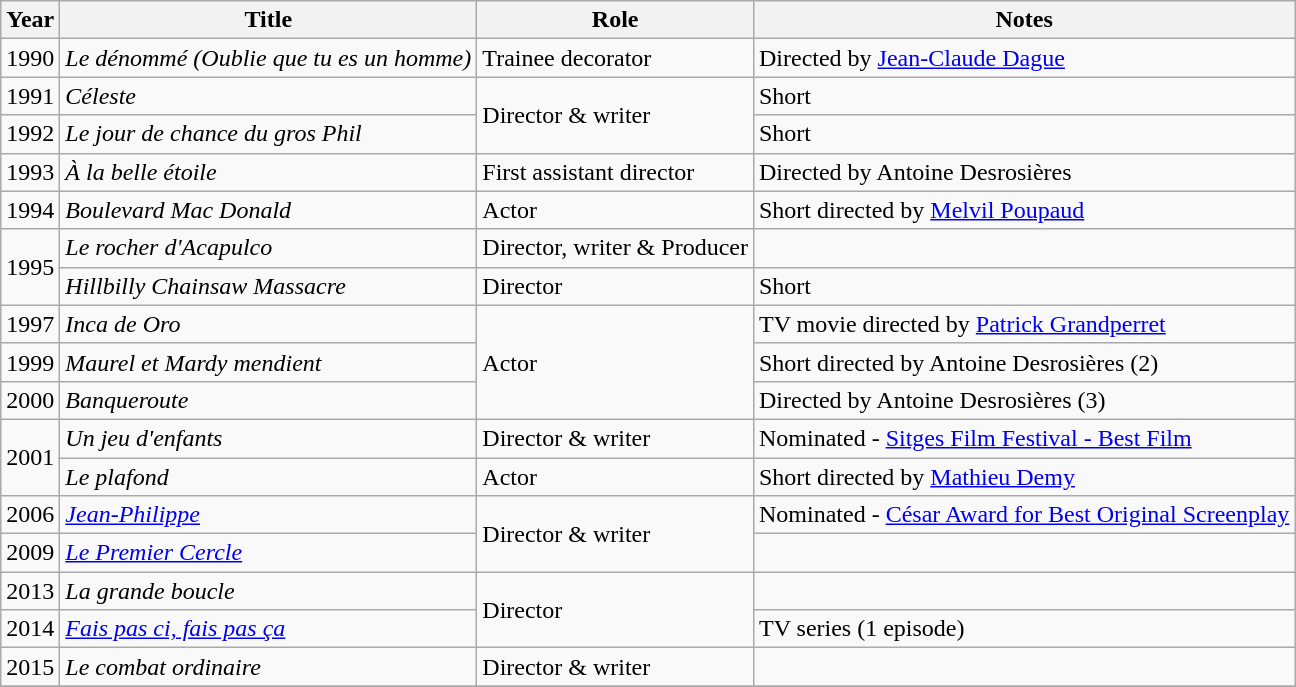<table class="wikitable sortable">
<tr>
<th>Year</th>
<th>Title</th>
<th>Role</th>
<th class="unsortable">Notes</th>
</tr>
<tr>
<td rowspan=1>1990</td>
<td><em>Le dénommé (Oublie que tu es un homme)</em></td>
<td>Trainee decorator</td>
<td>Directed by <a href='#'>Jean-Claude Dague</a></td>
</tr>
<tr>
<td rowspan=1>1991</td>
<td><em>Céleste</em></td>
<td rowspan=2>Director & writer</td>
<td>Short</td>
</tr>
<tr>
<td rowspan=1>1992</td>
<td><em>Le jour de chance du gros Phil</em></td>
<td>Short</td>
</tr>
<tr>
<td rowspan=1>1993</td>
<td><em>À la belle étoile</em></td>
<td>First assistant director</td>
<td>Directed by Antoine Desrosières</td>
</tr>
<tr>
<td rowspan=1>1994</td>
<td><em>Boulevard Mac Donald</em></td>
<td>Actor</td>
<td>Short directed by <a href='#'>Melvil Poupaud</a></td>
</tr>
<tr>
<td rowspan=2>1995</td>
<td><em>Le rocher d'Acapulco</em></td>
<td>Director, writer & Producer</td>
<td></td>
</tr>
<tr>
<td><em>Hillbilly Chainsaw Massacre</em></td>
<td>Director</td>
<td>Short</td>
</tr>
<tr>
<td rowspan=1>1997</td>
<td><em>Inca de Oro</em></td>
<td rowspan=3>Actor</td>
<td>TV movie directed by <a href='#'>Patrick Grandperret</a></td>
</tr>
<tr>
<td rowspan=1>1999</td>
<td><em>Maurel et Mardy mendient</em></td>
<td>Short directed by Antoine Desrosières (2)</td>
</tr>
<tr>
<td rowspan=1>2000</td>
<td><em>Banqueroute</em></td>
<td>Directed by Antoine Desrosières (3)</td>
</tr>
<tr>
<td rowspan=2>2001</td>
<td><em>Un jeu d'enfants</em></td>
<td>Director & writer</td>
<td>Nominated - <a href='#'>Sitges Film Festival - Best Film</a></td>
</tr>
<tr>
<td><em>Le plafond</em></td>
<td>Actor</td>
<td>Short directed by <a href='#'>Mathieu Demy</a></td>
</tr>
<tr>
<td rowspan=1>2006</td>
<td><em><a href='#'>Jean-Philippe</a></em></td>
<td rowspan=2>Director & writer</td>
<td>Nominated - <a href='#'>César Award for Best Original Screenplay</a></td>
</tr>
<tr>
<td rowspan=1>2009</td>
<td><em><a href='#'>Le Premier Cercle</a></em></td>
<td></td>
</tr>
<tr>
<td rowspan=1>2013</td>
<td><em>La grande boucle</em></td>
<td rowspan=2>Director</td>
<td></td>
</tr>
<tr>
<td rowspan=1>2014</td>
<td><em><a href='#'>Fais pas ci, fais pas ça</a></em></td>
<td>TV series (1 episode)</td>
</tr>
<tr>
<td rowspan=1>2015</td>
<td><em>Le combat ordinaire</em></td>
<td>Director & writer</td>
<td></td>
</tr>
<tr>
</tr>
</table>
